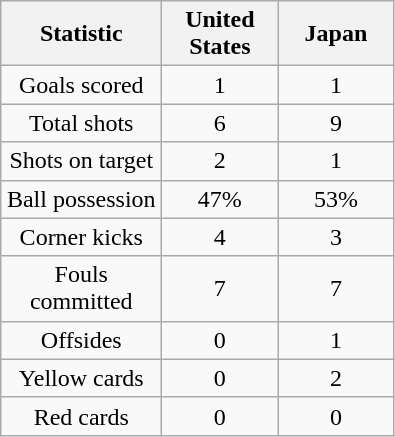<table class="wikitable" style="text-align:center">
<tr>
<th scope=col width=100>Statistic</th>
<th scope=col width=70>United States</th>
<th scope=col width=70>Japan</th>
</tr>
<tr>
<td>Goals scored</td>
<td>1</td>
<td>1</td>
</tr>
<tr>
<td>Total shots</td>
<td>6</td>
<td>9</td>
</tr>
<tr>
<td>Shots on target</td>
<td>2</td>
<td>1</td>
</tr>
<tr>
<td>Ball possession</td>
<td>47%</td>
<td>53%</td>
</tr>
<tr>
<td>Corner kicks</td>
<td>4</td>
<td>3</td>
</tr>
<tr>
<td>Fouls committed</td>
<td>7</td>
<td>7</td>
</tr>
<tr>
<td>Offsides</td>
<td>0</td>
<td>1</td>
</tr>
<tr>
<td>Yellow cards</td>
<td>0</td>
<td>2</td>
</tr>
<tr>
<td>Red cards</td>
<td>0</td>
<td>0</td>
</tr>
</table>
